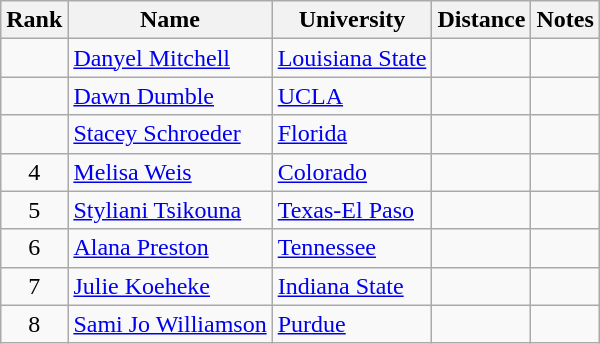<table class="wikitable sortable" style="text-align:center">
<tr>
<th>Rank</th>
<th>Name</th>
<th>University</th>
<th>Distance</th>
<th>Notes</th>
</tr>
<tr>
<td></td>
<td align=left><a href='#'>Danyel Mitchell</a></td>
<td align=left><a href='#'>Louisiana State</a></td>
<td></td>
<td></td>
</tr>
<tr>
<td></td>
<td align=left><a href='#'>Dawn Dumble</a></td>
<td align="left"><a href='#'>UCLA</a></td>
<td></td>
<td></td>
</tr>
<tr>
<td></td>
<td align=left><a href='#'>Stacey Schroeder</a></td>
<td align=left><a href='#'>Florida</a></td>
<td></td>
<td></td>
</tr>
<tr>
<td>4</td>
<td align=left><a href='#'>Melisa Weis</a></td>
<td align="left"><a href='#'>Colorado</a></td>
<td></td>
<td></td>
</tr>
<tr>
<td>5</td>
<td align=left><a href='#'>Styliani Tsikouna</a> </td>
<td align=left><a href='#'>Texas-El Paso</a></td>
<td></td>
<td></td>
</tr>
<tr>
<td>6</td>
<td align=left><a href='#'>Alana Preston</a></td>
<td align="left"><a href='#'>Tennessee</a></td>
<td></td>
<td></td>
</tr>
<tr>
<td>7</td>
<td align=left><a href='#'>Julie Koeheke</a></td>
<td align="left"><a href='#'>Indiana State</a></td>
<td></td>
<td></td>
</tr>
<tr>
<td>8</td>
<td align=left><a href='#'>Sami Jo Williamson</a></td>
<td align="left"><a href='#'>Purdue</a></td>
<td></td>
<td></td>
</tr>
</table>
